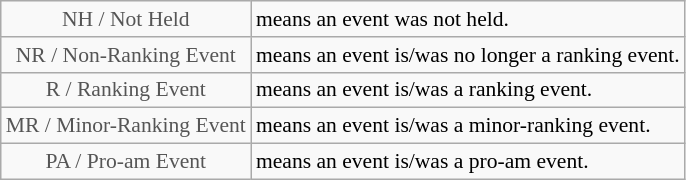<table class="wikitable" style="font-size:90%">
<tr>
<td style="text-align:center; color:#555555;" colspan="4">NH / Not Held</td>
<td>means an event was not held.</td>
</tr>
<tr>
<td style="text-align:center; color:#555555;" colspan="4">NR / Non-Ranking Event</td>
<td>means an event is/was no longer a ranking event.</td>
</tr>
<tr>
<td style="text-align:center; color:#555555;" colspan="4">R / Ranking Event</td>
<td>means an event is/was a ranking event.</td>
</tr>
<tr>
<td style="text-align:center; color:#555555;" colspan="4">MR / Minor-Ranking Event</td>
<td>means an event is/was a minor-ranking event.</td>
</tr>
<tr>
<td style="text-align:center; color:#555555;" colspan="4">PA / Pro-am Event</td>
<td>means an event is/was a pro-am event.</td>
</tr>
</table>
